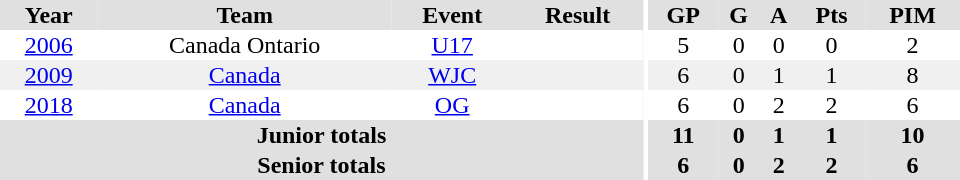<table border="0" cellpadding="1" cellspacing="0" ID="Table3" style="text-align:center; width:40em">
<tr ALIGN="center" bgcolor="#e0e0e0">
<th>Year</th>
<th>Team</th>
<th>Event</th>
<th>Result</th>
<th rowspan="99" bgcolor="#ffffff"></th>
<th>GP</th>
<th>G</th>
<th>A</th>
<th>Pts</th>
<th>PIM</th>
</tr>
<tr>
<td><a href='#'>2006</a></td>
<td>Canada Ontario</td>
<td><a href='#'>U17</a></td>
<td></td>
<td>5</td>
<td>0</td>
<td>0</td>
<td>0</td>
<td>2</td>
</tr>
<tr bgcolor="#f0f0f0">
<td><a href='#'>2009</a></td>
<td><a href='#'>Canada</a></td>
<td><a href='#'>WJC</a></td>
<td></td>
<td>6</td>
<td>0</td>
<td>1</td>
<td>1</td>
<td>8</td>
</tr>
<tr>
<td><a href='#'>2018</a></td>
<td><a href='#'>Canada</a></td>
<td><a href='#'>OG</a></td>
<td></td>
<td>6</td>
<td>0</td>
<td>2</td>
<td>2</td>
<td>6</td>
</tr>
<tr bgcolor="#e0e0e0">
<th colspan=4>Junior totals</th>
<th>11</th>
<th>0</th>
<th>1</th>
<th>1</th>
<th>10</th>
</tr>
<tr bgcolor="#e0e0e0">
<th colspan=4>Senior totals</th>
<th>6</th>
<th>0</th>
<th>2</th>
<th>2</th>
<th>6</th>
</tr>
</table>
